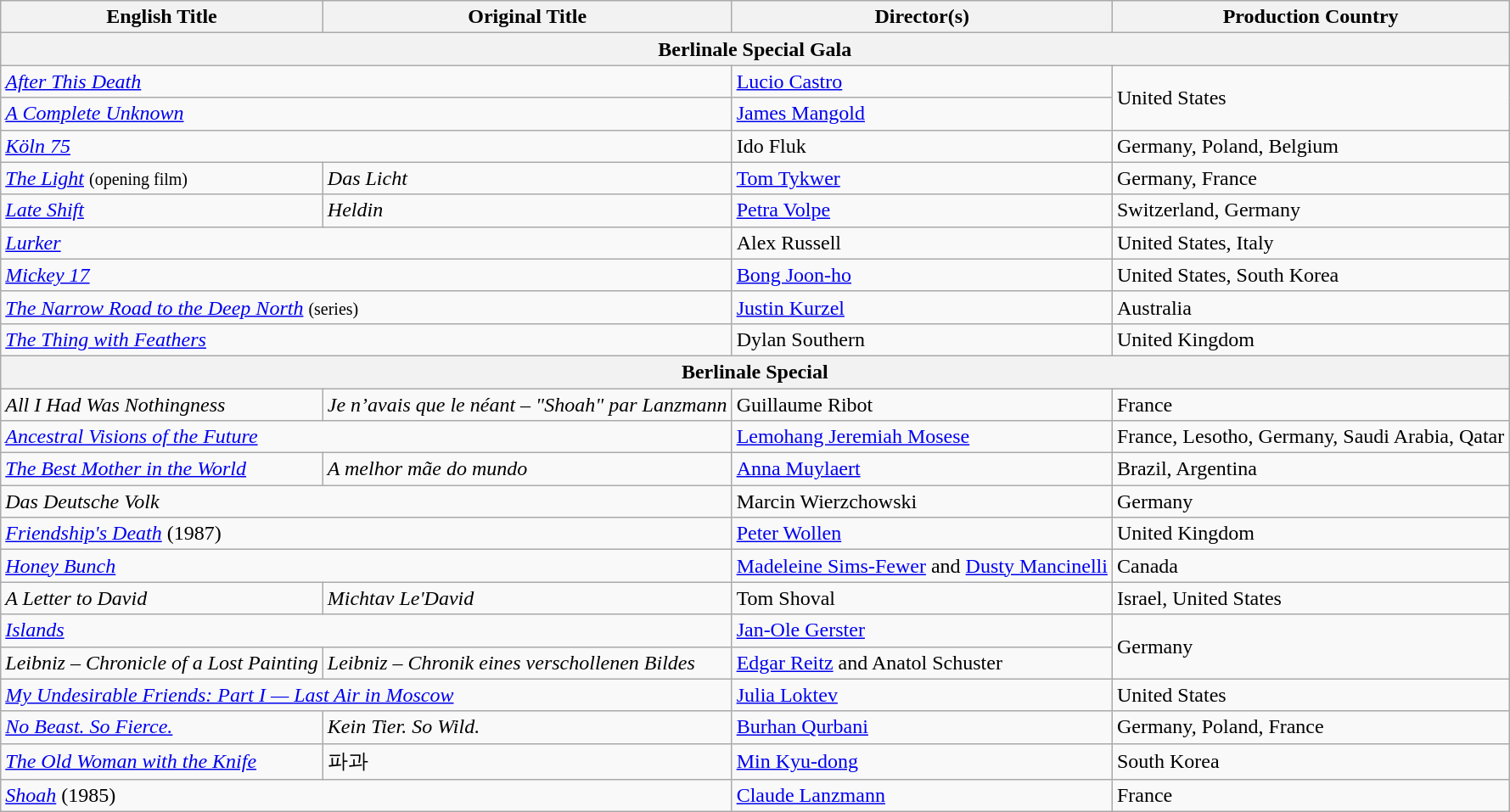<table class="wikitable">
<tr>
<th>English Title</th>
<th>Original Title</th>
<th>Director(s)</th>
<th>Production Country</th>
</tr>
<tr>
<th colspan="4">Berlinale Special Gala</th>
</tr>
<tr>
<td colspan="2"><em><a href='#'>After This Death</a></em></td>
<td><a href='#'>Lucio Castro</a></td>
<td rowspan="2">United States</td>
</tr>
<tr>
<td colspan="2"><em><a href='#'>A Complete Unknown</a></em></td>
<td><a href='#'>James Mangold</a></td>
</tr>
<tr>
<td colspan="2"><em><a href='#'>Köln 75</a></em></td>
<td>Ido Fluk</td>
<td>Germany, Poland, Belgium</td>
</tr>
<tr>
<td><em><a href='#'>The Light</a></em> <small>(opening film)</small></td>
<td><em>Das Licht</em></td>
<td><a href='#'>Tom Tykwer</a></td>
<td>Germany, France</td>
</tr>
<tr>
<td><em><a href='#'>Late Shift</a></em></td>
<td><em>Heldin</em></td>
<td><a href='#'>Petra Volpe</a></td>
<td>Switzerland, Germany</td>
</tr>
<tr>
<td colspan="2" scope="row"><em><a href='#'>Lurker</a></em></td>
<td>Alex Russell</td>
<td>United States, Italy</td>
</tr>
<tr>
<td colspan="2"><em><a href='#'>Mickey 17</a></em></td>
<td><a href='#'>Bong Joon-ho</a></td>
<td>United States, South Korea</td>
</tr>
<tr>
<td colspan="2"><a href='#'><em>The Narrow Road to the Deep North</em></a> <small>(series)</small></td>
<td><a href='#'>Justin Kurzel</a></td>
<td>Australia</td>
</tr>
<tr>
<td colspan="2"><em><a href='#'>The Thing with Feathers</a></em></td>
<td>Dylan Southern</td>
<td>United Kingdom</td>
</tr>
<tr>
<th colspan="4">Berlinale Special</th>
</tr>
<tr>
<td><em>All I Had Was Nothingness</em></td>
<td><em>Je n’avais que le néant – "Shoah" par Lanzmann</em></td>
<td>Guillaume Ribot</td>
<td>France</td>
</tr>
<tr>
<td colspan="2"><em><a href='#'>Ancestral Visions of the Future</a></em></td>
<td><a href='#'>Lemohang Jeremiah Mosese</a></td>
<td>France, Lesotho, Germany, Saudi Arabia, Qatar</td>
</tr>
<tr>
<td><em><a href='#'>The Best Mother in the World</a></em></td>
<td><em>A melhor mãe do mundo</em></td>
<td><a href='#'>Anna Muylaert</a></td>
<td>Brazil, Argentina</td>
</tr>
<tr>
<td colspan="2"><em>Das Deutsche Volk</em></td>
<td>Marcin Wierzchowski</td>
<td>Germany</td>
</tr>
<tr>
<td colspan="2"><em><a href='#'>Friendship's Death</a></em> (1987)</td>
<td><a href='#'>Peter Wollen</a></td>
<td>United Kingdom</td>
</tr>
<tr>
<td colspan="2"><em><a href='#'>Honey Bunch</a></em></td>
<td><a href='#'>Madeleine Sims-Fewer</a> and <a href='#'>Dusty Mancinelli</a></td>
<td>Canada</td>
</tr>
<tr>
<td><em>A Letter to David</em></td>
<td><em>Michtav Le'David</em></td>
<td>Tom Shoval</td>
<td>Israel, United States</td>
</tr>
<tr>
<td colspan="2"><em><a href='#'>Islands</a></em></td>
<td><a href='#'>Jan-Ole Gerster</a></td>
<td rowspan="2">Germany</td>
</tr>
<tr>
<td><em>Leibniz – Chronicle of a Lost Painting</em></td>
<td><em>Leibniz – Chronik eines verschollenen Bildes</em></td>
<td><a href='#'>Edgar Reitz</a> and Anatol Schuster</td>
</tr>
<tr>
<td colspan="2"><em><a href='#'>My Undesirable Friends: Part I — Last Air in Moscow</a></em></td>
<td><a href='#'>Julia Loktev</a></td>
<td>United States</td>
</tr>
<tr>
<td><em><a href='#'>No Beast. So Fierce.</a></em></td>
<td><em>Kein Tier. So Wild.</em></td>
<td><a href='#'>Burhan Qurbani</a></td>
<td>Germany, Poland, France</td>
</tr>
<tr>
<td><em><a href='#'>The Old Woman with the Knife</a></em></td>
<td>파과</td>
<td><a href='#'>Min Kyu-dong</a></td>
<td>South Korea</td>
</tr>
<tr>
<td colspan="2"><em><a href='#'>Shoah</a></em> (1985)</td>
<td><a href='#'>Claude Lanzmann</a></td>
<td>France</td>
</tr>
</table>
